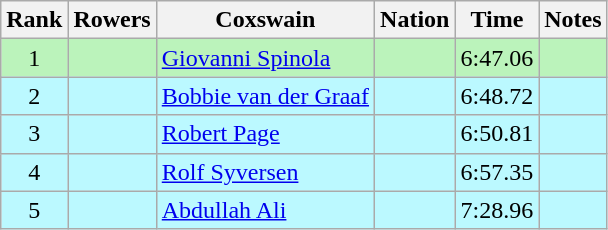<table class="wikitable sortable" style="text-align:center">
<tr>
<th>Rank</th>
<th>Rowers</th>
<th>Coxswain</th>
<th>Nation</th>
<th>Time</th>
<th>Notes</th>
</tr>
<tr bgcolor=bbf3bb>
<td>1</td>
<td align=left></td>
<td align=left><a href='#'>Giovanni Spinola</a></td>
<td align=left></td>
<td>6:47.06</td>
<td></td>
</tr>
<tr bgcolor=bbf9ff>
<td>2</td>
<td align=left></td>
<td align=left><a href='#'>Bobbie van der Graaf</a></td>
<td align=left></td>
<td>6:48.72</td>
<td></td>
</tr>
<tr bgcolor=bbf9ff>
<td>3</td>
<td align=left></td>
<td align=left><a href='#'>Robert Page</a></td>
<td align=left></td>
<td>6:50.81</td>
<td></td>
</tr>
<tr bgcolor=bbf9ff>
<td>4</td>
<td align=left></td>
<td align=left><a href='#'>Rolf Syversen</a></td>
<td align=left></td>
<td>6:57.35</td>
<td></td>
</tr>
<tr bgcolor=bbf9ff>
<td>5</td>
<td align=left></td>
<td align=left><a href='#'>Abdullah Ali</a></td>
<td align=left></td>
<td>7:28.96</td>
<td></td>
</tr>
</table>
